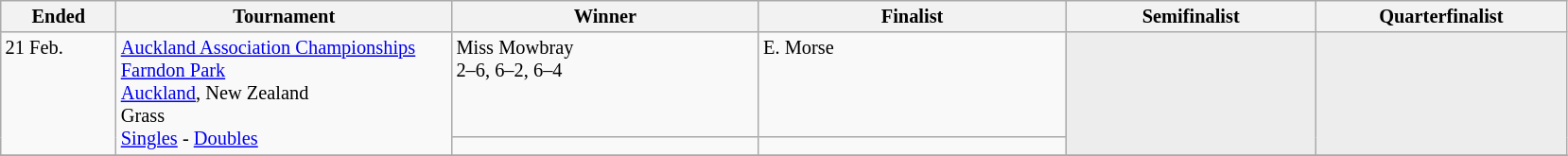<table class="wikitable" style="font-size:85%;">
<tr>
<th width="75">Ended</th>
<th width="230">Tournament</th>
<th width="210">Winner</th>
<th width="210">Finalist</th>
<th width="170">Semifinalist</th>
<th width="170">Quarterfinalist</th>
</tr>
<tr valign=top>
<td rowspan=2>21 Feb.</td>
<td rowspan=2><a href='#'>Auckland Association Championships</a><br><a href='#'>Farndon Park</a><br><a href='#'>Auckland</a>, New Zealand<br>Grass<br><a href='#'>Singles</a> - <a href='#'>Doubles</a></td>
<td> Miss Mowbray<br> 2–6, 6–2, 6–4</td>
<td>  E. Morse</td>
<td style="background:#ededed;" rowspan=2></td>
<td style="background:#ededed;" rowspan=2></td>
</tr>
<tr valign=top>
<td></td>
<td></td>
</tr>
<tr valign=top>
</tr>
</table>
